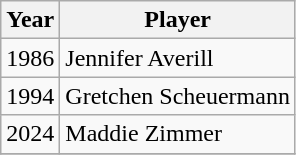<table class="wikitable">
<tr>
<th width=>Year</th>
<th width=>Player</th>
</tr>
<tr>
<td>1986</td>
<td>Jennifer Averill</td>
</tr>
<tr>
<td>1994</td>
<td>Gretchen Scheuermann</td>
</tr>
<tr>
<td>2024</td>
<td>Maddie Zimmer</td>
</tr>
<tr>
</tr>
</table>
